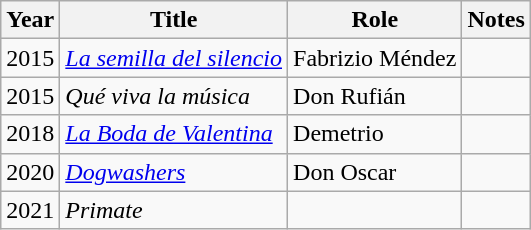<table class="wikitable sortable">
<tr>
<th>Year</th>
<th>Title</th>
<th>Role</th>
<th>Notes</th>
</tr>
<tr>
<td>2015</td>
<td><em><a href='#'>La semilla del silencio</a></em></td>
<td>Fabrizio Méndez</td>
<td></td>
</tr>
<tr>
<td>2015</td>
<td><em>Qué viva la música</em></td>
<td>Don Rufián</td>
<td></td>
</tr>
<tr>
<td>2018</td>
<td><em><a href='#'>La Boda de Valentina</a></em></td>
<td>Demetrio</td>
<td></td>
</tr>
<tr>
<td>2020</td>
<td><em><a href='#'>Dogwashers</a></em></td>
<td>Don Oscar</td>
<td></td>
</tr>
<tr>
<td>2021</td>
<td><em>Primate</em></td>
<td></td>
<td></td>
</tr>
</table>
